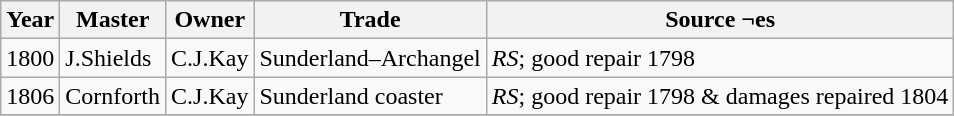<table class=" wikitable">
<tr>
<th>Year</th>
<th>Master</th>
<th>Owner</th>
<th>Trade</th>
<th>Source &notes</th>
</tr>
<tr>
<td>1800</td>
<td>J.Shields</td>
<td>C.J.Kay</td>
<td>Sunderland–Archangel</td>
<td><em>RS</em>; good repair 1798</td>
</tr>
<tr>
<td>1806</td>
<td>Cornforth</td>
<td>C.J.Kay</td>
<td>Sunderland coaster</td>
<td><em>RS</em>; good repair 1798 & damages repaired 1804</td>
</tr>
<tr>
</tr>
</table>
